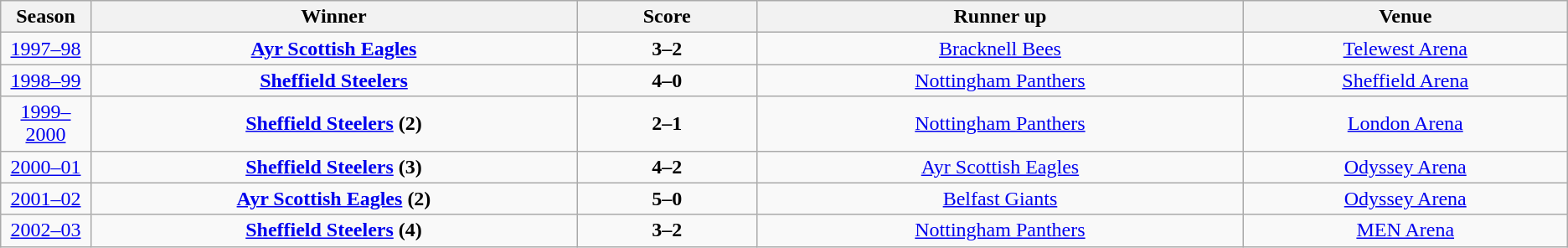<table class="wikitable" style="text-align: center;">
<tr>
<th width=5%>Season</th>
<th width=27%>Winner</th>
<th width=10%>Score</th>
<th width=27%>Runner up</th>
<th width=18%>Venue</th>
</tr>
<tr>
<td><a href='#'>1997–98</a></td>
<td><strong><a href='#'>Ayr Scottish Eagles</a></strong></td>
<td><strong>3–2</strong></td>
<td><a href='#'>Bracknell Bees</a></td>
<td><a href='#'>Telewest Arena</a></td>
</tr>
<tr>
<td><a href='#'>1998–99</a></td>
<td><strong><a href='#'>Sheffield Steelers</a></strong></td>
<td><strong>4–0</strong></td>
<td><a href='#'>Nottingham Panthers</a></td>
<td><a href='#'>Sheffield Arena</a></td>
</tr>
<tr>
<td><a href='#'>1999–2000</a></td>
<td><strong><a href='#'>Sheffield Steelers</a> (2)</strong></td>
<td><strong>2–1</strong></td>
<td><a href='#'>Nottingham Panthers</a></td>
<td><a href='#'>London Arena</a></td>
</tr>
<tr>
<td><a href='#'>2000–01</a></td>
<td><strong><a href='#'>Sheffield Steelers</a> (3)</strong></td>
<td><strong>4–2</strong></td>
<td><a href='#'>Ayr Scottish Eagles</a></td>
<td><a href='#'>Odyssey Arena</a></td>
</tr>
<tr>
<td><a href='#'>2001–02</a></td>
<td><strong><a href='#'>Ayr Scottish Eagles</a> (2)</strong></td>
<td><strong>5–0</strong></td>
<td><a href='#'>Belfast Giants</a></td>
<td><a href='#'>Odyssey Arena</a></td>
</tr>
<tr>
<td><a href='#'>2002–03</a></td>
<td><strong><a href='#'>Sheffield Steelers</a> (4)</strong></td>
<td><strong>3–2</strong></td>
<td><a href='#'>Nottingham Panthers</a></td>
<td><a href='#'>MEN Arena</a></td>
</tr>
</table>
